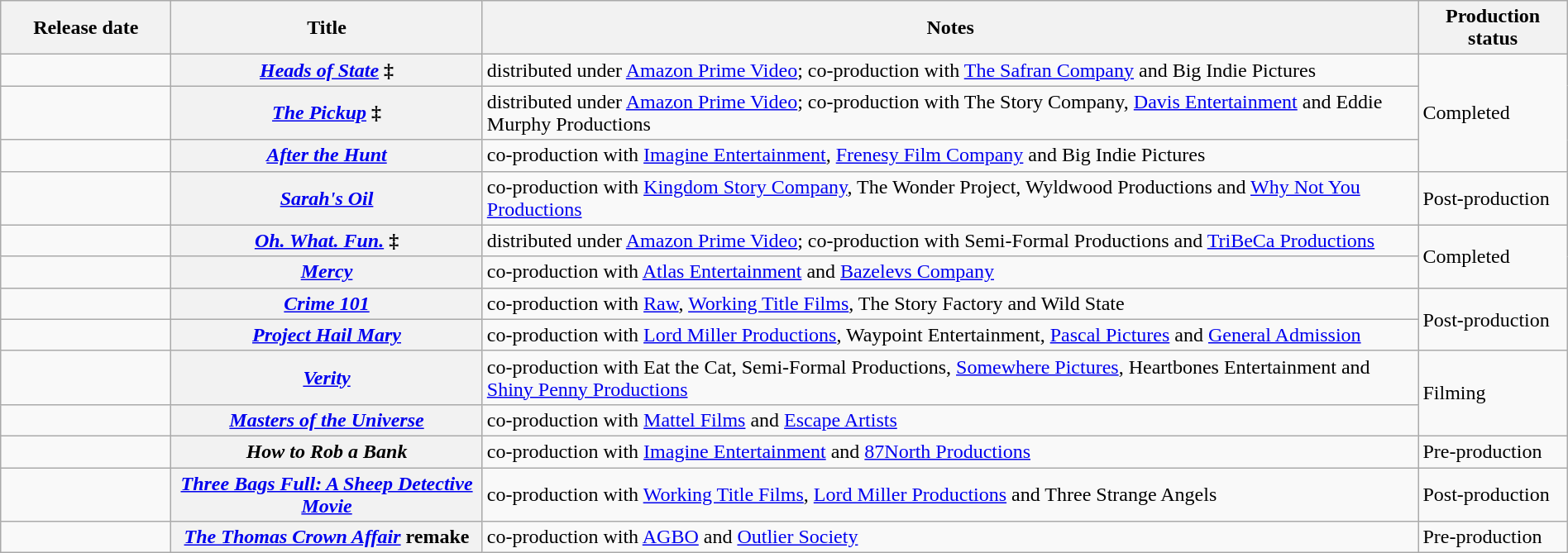<table class="wikitable plainrowheaders sortable" style="width:100%;">
<tr>
<th scope="col" style="width:130px;">Release date</th>
<th scope="col">Title</th>
<th scope="col">Notes</th>
<th scope="col">Production status</th>
</tr>
<tr>
<td align="right"></td>
<th scope="row"><em><a href='#'>Heads of State</a></em> ‡</th>
<td>distributed under <a href='#'>Amazon Prime Video</a>; co-production with <a href='#'>The Safran Company</a> and Big Indie Pictures</td>
<td rowspan="3">Completed</td>
</tr>
<tr>
<td align="right"></td>
<th scope="row"><em><a href='#'>The Pickup</a></em> ‡</th>
<td>distributed under <a href='#'>Amazon Prime Video</a>; co-production with The Story Company, <a href='#'>Davis Entertainment</a> and Eddie Murphy Productions</td>
</tr>
<tr>
<td align="right"></td>
<th scope="row"><em><a href='#'>After the Hunt</a></em></th>
<td>co-production with <a href='#'>Imagine Entertainment</a>, <a href='#'>Frenesy Film Company</a> and Big Indie Pictures</td>
</tr>
<tr>
<td align="right"></td>
<th scope="row"><em><a href='#'>Sarah's Oil</a></em></th>
<td>co-production with <a href='#'>Kingdom Story Company</a>, The Wonder Project, Wyldwood Productions and <a href='#'>Why Not You Productions</a></td>
<td>Post-production</td>
</tr>
<tr>
<td align="right"></td>
<th scope="row"><em><a href='#'>Oh. What. Fun.</a></em> ‡</th>
<td>distributed under <a href='#'>Amazon Prime Video</a>; co-production with Semi-Formal Productions and <a href='#'>TriBeCa Productions</a></td>
<td rowspan="2">Completed</td>
</tr>
<tr>
<td align="right"></td>
<th scope="row"><em><a href='#'>Mercy</a></em></th>
<td>co-production with <a href='#'>Atlas Entertainment</a> and <a href='#'>Bazelevs Company</a></td>
</tr>
<tr>
<td align="right"></td>
<th scope="row"><em><a href='#'>Crime 101</a></em></th>
<td>co-production with <a href='#'>Raw</a>, <a href='#'>Working Title Films</a>, The Story Factory and Wild State</td>
<td rowspan="2">Post-production</td>
</tr>
<tr>
<td align="right"></td>
<th scope="row"><em><a href='#'>Project Hail Mary</a></em></th>
<td>co-production with <a href='#'>Lord Miller Productions</a>, Waypoint Entertainment, <a href='#'>Pascal Pictures</a> and <a href='#'>General Admission</a></td>
</tr>
<tr>
<td align="right"></td>
<th scope="row"><em><a href='#'>Verity</a></em></th>
<td>co-production with Eat the Cat, Semi-Formal Productions, <a href='#'>Somewhere Pictures</a>, Heartbones Entertainment and <a href='#'>Shiny Penny Productions</a></td>
<td rowspan="2">Filming</td>
</tr>
<tr>
<td align="right"></td>
<th scope="row"><em><a href='#'>Masters of the Universe</a></em></th>
<td>co-production with <a href='#'>Mattel Films</a> and <a href='#'>Escape Artists</a></td>
</tr>
<tr>
<td align="right"></td>
<th scope="row"><em>How to Rob a Bank</em></th>
<td>co-production with <a href='#'>Imagine Entertainment</a> and <a href='#'>87North Productions</a></td>
<td>Pre-production</td>
</tr>
<tr>
<td align="right"></td>
<th scope="row"><em><a href='#'>Three Bags Full: A Sheep Detective Movie</a></em></th>
<td>co-production with <a href='#'>Working Title Films</a>, <a href='#'>Lord Miller Productions</a> and Three Strange Angels</td>
<td>Post-production</td>
</tr>
<tr>
<td align="right"></td>
<th scope="row"><em><a href='#'>The Thomas Crown Affair</a></em> remake</th>
<td>co-production with <a href='#'>AGBO</a> and <a href='#'>Outlier Society</a></td>
<td>Pre-production</td>
</tr>
</table>
